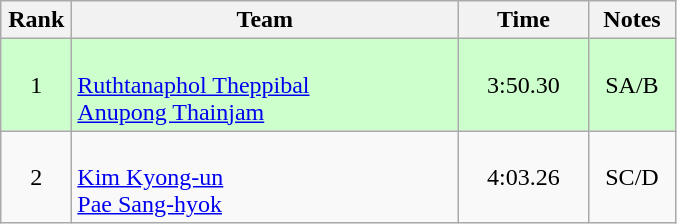<table class=wikitable style="text-align:center">
<tr>
<th width=40>Rank</th>
<th width=250>Team</th>
<th width=80>Time</th>
<th width=50>Notes</th>
</tr>
<tr bgcolor="ccffcc">
<td>1</td>
<td align=left><br><a href='#'>Ruthtanaphol Theppibal</a><br><a href='#'>Anupong Thainjam</a></td>
<td>3:50.30</td>
<td>SA/B</td>
</tr>
<tr>
<td>2</td>
<td align=left><br><a href='#'>Kim Kyong-un</a><br><a href='#'>Pae Sang-hyok</a></td>
<td>4:03.26</td>
<td>SC/D</td>
</tr>
</table>
